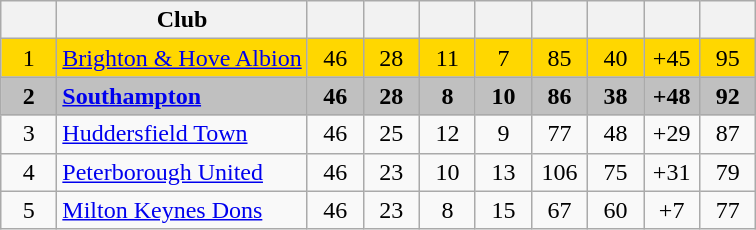<table class="wikitable" style="text-align:center">
<tr>
<th width=30></th>
<th>Club</th>
<th width=30></th>
<th width=30></th>
<th width=30></th>
<th width=30></th>
<th width=30></th>
<th width=30></th>
<th width=30></th>
<th width=30></th>
</tr>
<tr style="background:gold;">
<td>1</td>
<td align=left><a href='#'>Brighton & Hove Albion</a></td>
<td>46</td>
<td>28</td>
<td>11</td>
<td>7</td>
<td>85</td>
<td>40</td>
<td>+45</td>
<td>95</td>
</tr>
<tr style="background:silver;">
<td><strong>2</strong></td>
<td align=left><strong><a href='#'>Southampton</a></strong></td>
<td><strong>46</strong></td>
<td><strong>28</strong></td>
<td><strong>8</strong></td>
<td><strong>10</strong></td>
<td><strong>86</strong></td>
<td><strong>38</strong></td>
<td><strong>+48</strong></td>
<td><strong>92</strong></td>
</tr>
<tr>
<td>3</td>
<td align=left><a href='#'>Huddersfield Town</a></td>
<td>46</td>
<td>25</td>
<td>12</td>
<td>9</td>
<td>77</td>
<td>48</td>
<td>+29</td>
<td>87</td>
</tr>
<tr>
<td>4</td>
<td align=left><a href='#'>Peterborough United</a></td>
<td>46</td>
<td>23</td>
<td>10</td>
<td>13</td>
<td>106</td>
<td>75</td>
<td>+31</td>
<td>79</td>
</tr>
<tr>
<td>5</td>
<td align=left><a href='#'>Milton Keynes Dons</a></td>
<td>46</td>
<td>23</td>
<td>8</td>
<td>15</td>
<td>67</td>
<td>60</td>
<td>+7</td>
<td>77</td>
</tr>
</table>
